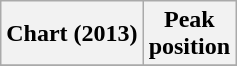<table class="wikitable plainrowheaders">
<tr>
<th scope="col">Chart (2013)</th>
<th scope="col">Peak<br>position</th>
</tr>
<tr>
</tr>
</table>
